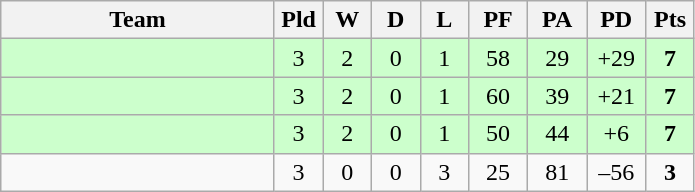<table class="wikitable" style="text-align:center;">
<tr>
<th width=175>Team</th>
<th width=25 abbr="Played">Pld</th>
<th width=25 abbr="Won">W</th>
<th width=25 abbr="Drawn">D</th>
<th width=25 abbr="Lost">L</th>
<th width=32 abbr="Points for">PF</th>
<th width=32 abbr="Points against">PA</th>
<th width=32 abbr="Points difference">PD</th>
<th width=25 abbr="Points">Pts</th>
</tr>
<tr bgcolor=ccffcc>
<td align="left"></td>
<td>3</td>
<td>2</td>
<td>0</td>
<td>1</td>
<td>58</td>
<td>29</td>
<td>+29</td>
<td><strong>7</strong></td>
</tr>
<tr bgcolor="ccffcc">
<td align=left></td>
<td>3</td>
<td>2</td>
<td>0</td>
<td>1</td>
<td>60</td>
<td>39</td>
<td>+21</td>
<td><strong>7</strong></td>
</tr>
<tr bgcolor="ccffcc">
<td align="left"></td>
<td>3</td>
<td>2</td>
<td>0</td>
<td>1</td>
<td>50</td>
<td>44</td>
<td>+6</td>
<td><strong>7</strong></td>
</tr>
<tr>
<td align=left></td>
<td>3</td>
<td>0</td>
<td>0</td>
<td>3</td>
<td>25</td>
<td>81</td>
<td>–56</td>
<td><strong>3</strong></td>
</tr>
</table>
